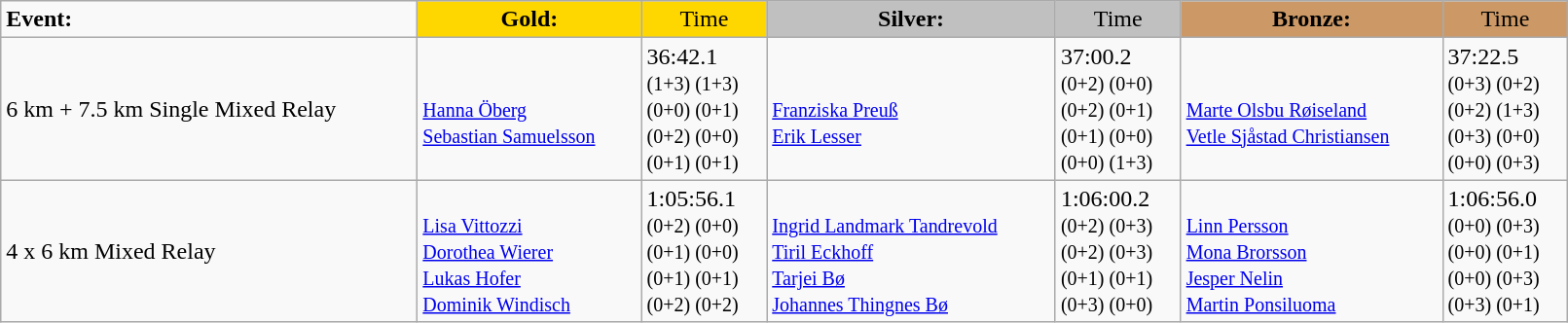<table class="wikitable" border="1" style="width:85%;">
<tr>
<td><strong>Event:</strong></td>
<td style="text-align:center;background-color:gold;"><strong>Gold:</strong></td>
<td style="text-align:center;background-color:gold;">Time</td>
<td style="text-align:center;background-color:silver;"><strong>Silver:</strong></td>
<td style="text-align:center;background-color:silver;">Time</td>
<td style="text-align:center;background-color:#CC9966;"><strong>Bronze:</strong></td>
<td style="text-align:center;background-color:#CC9966;">Time</td>
</tr>
<tr>
<td>6 km + 7.5 km Single Mixed Relay</td>
<td><strong></strong><br><small><a href='#'>Hanna Öberg</a><br><a href='#'>Sebastian Samuelsson</a></small></td>
<td>36:42.1<br><small>(1+3) (1+3)<br>(0+0) (0+1)<br>(0+2) (0+0)<br>(0+1) (0+1)</small></td>
<td><br><small><a href='#'>Franziska Preuß</a><br><a href='#'>Erik Lesser</a></small></td>
<td>37:00.2<br><small>(0+2) (0+0)<br>(0+2) (0+1)<br>(0+1) (0+0)<br>(0+0) (1+3)</small></td>
<td><br><small><a href='#'>Marte Olsbu Røiseland</a><br><a href='#'>Vetle Sjåstad Christiansen</a></small></td>
<td>37:22.5<br><small>(0+3) (0+2)<br>(0+2) (1+3)<br>(0+3) (0+0)<br>(0+0) (0+3)</small></td>
</tr>
<tr>
<td>4 x 6 km Mixed Relay</td>
<td><strong></strong><br><small><a href='#'>Lisa Vittozzi</a><br><a href='#'>Dorothea Wierer</a><br><a href='#'>Lukas Hofer</a><br><a href='#'>Dominik Windisch</a></small></td>
<td>1:05:56.1<br><small>(0+2) (0+0)<br>(0+1) (0+0)<br>(0+1) (0+1)<br>(0+2) (0+2)</small></td>
<td><br><small><a href='#'>Ingrid Landmark Tandrevold</a><br><a href='#'>Tiril Eckhoff</a><br><a href='#'>Tarjei Bø</a><br><a href='#'>Johannes Thingnes Bø</a></small></td>
<td>1:06:00.2<br><small>(0+2) (0+3)<br>(0+2) (0+3)<br>(0+1) (0+1)<br>(0+3) (0+0)</small></td>
<td><br><small><a href='#'>Linn Persson</a><br><a href='#'>Mona Brorsson</a><br><a href='#'>Jesper Nelin</a><br><a href='#'>Martin Ponsiluoma</a></small></td>
<td>1:06:56.0<br><small>(0+0) (0+3)<br>(0+0) (0+1)<br>(0+0) (0+3)<br>(0+3) (0+1)</small></td>
</tr>
</table>
